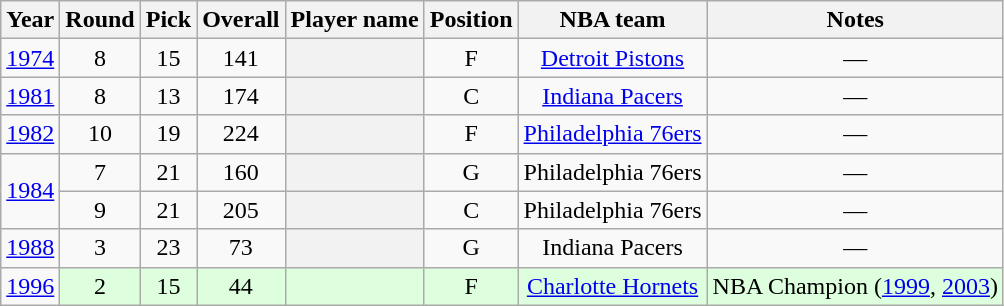<table class="wikitable sortable" style="text-align:center">
<tr>
<th scope="col">Year</th>
<th scope="col">Round</th>
<th scope="col">Pick</th>
<th scope="col">Overall</th>
<th scope="col">Player name</th>
<th scope="col">Position</th>
<th scope="col">NBA team</th>
<th scope="col">Notes</th>
</tr>
<tr>
<td><a href='#'>1974</a></td>
<td align="center">8</td>
<td align="center">15</td>
<td align="center">141</td>
<th scope="row"></th>
<td align="center">F</td>
<td align="center"><a href='#'>Detroit Pistons</a></td>
<td align="center">—</td>
</tr>
<tr>
<td><a href='#'>1981</a></td>
<td align="center">8</td>
<td align="center">13</td>
<td align="center">174</td>
<th></th>
<td align="center">C</td>
<td align="center"><a href='#'>Indiana Pacers</a></td>
<td align="center">—</td>
</tr>
<tr>
<td><a href='#'>1982</a></td>
<td align="center">10</td>
<td align="center">19</td>
<td align="center">224</td>
<th></th>
<td align="center">F</td>
<td align="center"><a href='#'>Philadelphia 76ers</a></td>
<td align="center">—</td>
</tr>
<tr>
<td rowspan=2><a href='#'>1984</a></td>
<td align="center">7</td>
<td align="center">21</td>
<td align="center">160</td>
<th></th>
<td align="center">G</td>
<td align="center">Philadelphia 76ers</td>
<td align="center">—</td>
</tr>
<tr>
<td align="center">9</td>
<td align="center">21</td>
<td align="center">205</td>
<th></th>
<td align="center">C</td>
<td align="center">Philadelphia 76ers</td>
<td align="center">—</td>
</tr>
<tr>
<td><a href='#'>1988</a></td>
<td align="center">3</td>
<td align="center">23</td>
<td align="center">73</td>
<th></th>
<td align="center">G</td>
<td align="center">Indiana Pacers</td>
<td align="center">—</td>
</tr>
<tr>
<td><a href='#'>1996</a></td>
<td align="center" bgcolor=#DDFFDD>2</td>
<td align="center" bgcolor=#DDFFDD>15</td>
<td align="center" bgcolor=#DDFFDD>44</td>
<td align="center" bgcolor=#DDFFDD><strong></strong><sup></sup></td>
<td align="center" bgcolor=#DDFFDD>F</td>
<td align="center" bgcolor=#DDFFDD><a href='#'>Charlotte Hornets</a></td>
<td align="center" bgcolor=#DDFFDD>NBA Champion (<a href='#'>1999</a>, <a href='#'>2003</a>)</td>
</tr>
</table>
